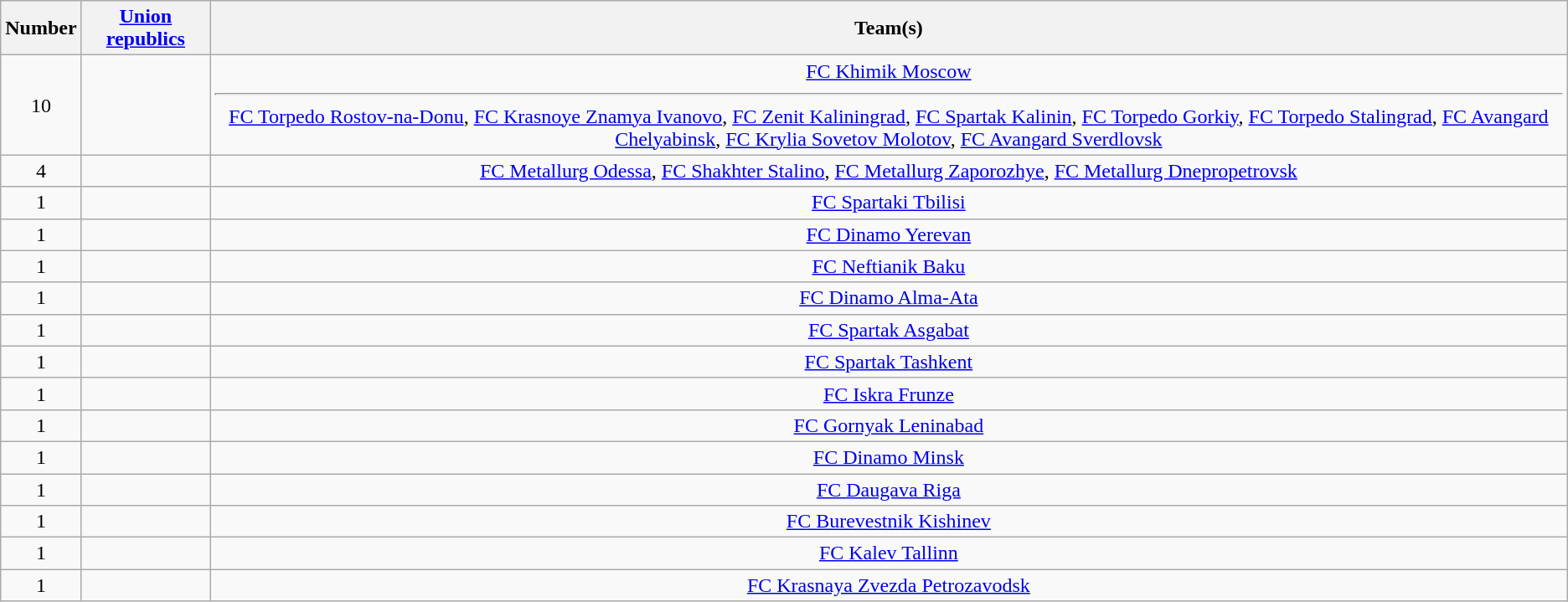<table class="wikitable" style="text-align:center">
<tr>
<th>Number</th>
<th><a href='#'>Union republics</a></th>
<th>Team(s)</th>
</tr>
<tr>
<td rowspan="1">10</td>
<td align="left"></td>
<td><a href='#'>FC Khimik Moscow</a><hr><a href='#'>FC Torpedo Rostov-na-Donu</a>, <a href='#'>FC Krasnoye Znamya Ivanovo</a>, <a href='#'>FC Zenit Kaliningrad</a>, <a href='#'>FC Spartak Kalinin</a>, <a href='#'>FC Torpedo Gorkiy</a>, <a href='#'>FC Torpedo Stalingrad</a>, <a href='#'>FC Avangard Chelyabinsk</a>, <a href='#'>FC Krylia Sovetov Molotov</a>, <a href='#'>FC Avangard Sverdlovsk</a></td>
</tr>
<tr>
<td rowspan="1">4</td>
<td align="left"></td>
<td><a href='#'>FC Metallurg Odessa</a>, <a href='#'>FC Shakhter Stalino</a>, <a href='#'>FC Metallurg Zaporozhye</a>, <a href='#'>FC Metallurg Dnepropetrovsk</a></td>
</tr>
<tr>
<td rowspan="1">1</td>
<td align="left"></td>
<td><a href='#'>FC Spartaki Tbilisi</a></td>
</tr>
<tr>
<td rowspan="1">1</td>
<td align="left"></td>
<td><a href='#'>FC Dinamo Yerevan</a></td>
</tr>
<tr>
<td rowspan="1">1</td>
<td align="left"></td>
<td><a href='#'>FC Neftianik Baku</a></td>
</tr>
<tr>
<td rowspan="1">1</td>
<td align="left"></td>
<td><a href='#'>FC Dinamo Alma-Ata</a></td>
</tr>
<tr>
<td rowspan="1">1</td>
<td align="left"></td>
<td><a href='#'>FC Spartak Asgabat</a></td>
</tr>
<tr>
<td rowspan="1">1</td>
<td align="left"></td>
<td><a href='#'>FC Spartak Tashkent</a></td>
</tr>
<tr>
<td rowspan="1">1</td>
<td align="left"></td>
<td><a href='#'>FC Iskra Frunze</a></td>
</tr>
<tr>
<td rowspan="1">1</td>
<td align="left"></td>
<td><a href='#'>FC Gornyak Leninabad</a></td>
</tr>
<tr>
<td rowspan="1">1</td>
<td align="left"></td>
<td><a href='#'>FC Dinamo Minsk</a></td>
</tr>
<tr>
<td rowspan="1">1</td>
<td align="left"></td>
<td><a href='#'>FC Daugava Riga</a></td>
</tr>
<tr>
<td rowspan="1">1</td>
<td align="left"></td>
<td><a href='#'>FC Burevestnik Kishinev</a></td>
</tr>
<tr>
<td rowspan="1">1</td>
<td align="left"></td>
<td><a href='#'>FC Kalev Tallinn</a></td>
</tr>
<tr>
<td rowspan="1">1</td>
<td align="left"></td>
<td><a href='#'>FC Krasnaya Zvezda Petrozavodsk</a></td>
</tr>
</table>
